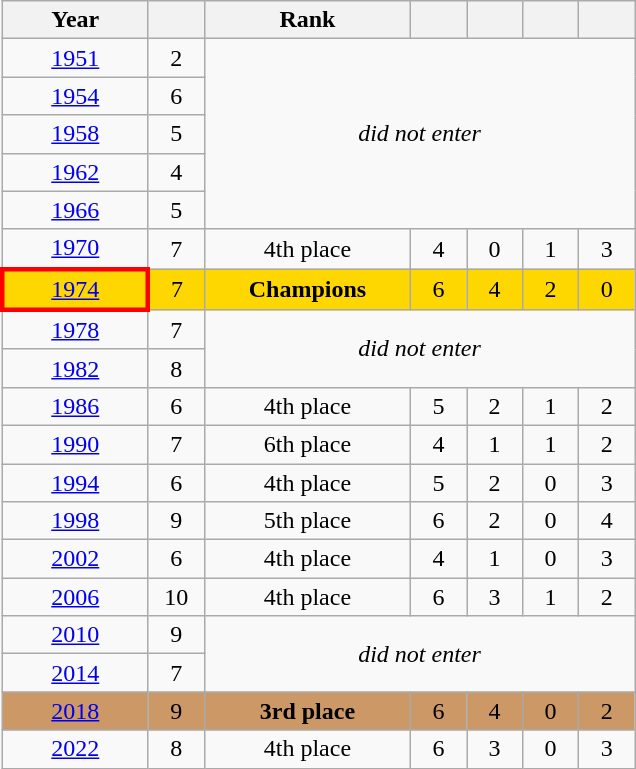<table class="wikitable" style="text-align: center;">
<tr>
<th width=90>Year</th>
<th width=30></th>
<th width=130>Rank</th>
<th width=30></th>
<th width=30></th>
<th width=30></th>
<th width=30></th>
</tr>
<tr>
<td> <a href='#'>1951</a></td>
<td>2</td>
<td rowspan=5 colspan=5><em>did not enter</em></td>
</tr>
<tr>
<td> <a href='#'>1954</a></td>
<td>6</td>
</tr>
<tr>
<td> <a href='#'>1958</a></td>
<td>5</td>
</tr>
<tr>
<td> <a href='#'>1962</a></td>
<td>4</td>
</tr>
<tr>
<td> <a href='#'>1966</a></td>
<td>5</td>
</tr>
<tr>
<td> <a href='#'>1970</a></td>
<td>7</td>
<td>4th place</td>
<td>4</td>
<td>0</td>
<td>1</td>
<td>3</td>
</tr>
<tr bgcolor=gold>
<td style="border: 3px solid red">  <a href='#'>1974</a></td>
<td>7</td>
<td><strong>Champions</strong></td>
<td>6</td>
<td>4</td>
<td>2</td>
<td>0</td>
</tr>
<tr>
<td> <a href='#'>1978</a></td>
<td>7</td>
<td rowspan=2 colspan=5><em>did not enter</em></td>
</tr>
<tr>
<td> <a href='#'>1982</a></td>
<td>8</td>
</tr>
<tr>
<td> <a href='#'>1986</a></td>
<td>6</td>
<td>4th place</td>
<td>5</td>
<td>2</td>
<td>1</td>
<td>2</td>
</tr>
<tr>
<td> <a href='#'>1990</a></td>
<td>7</td>
<td>6th place</td>
<td>4</td>
<td>1</td>
<td>1</td>
<td>2</td>
</tr>
<tr>
<td> <a href='#'>1994</a></td>
<td>6</td>
<td>4th place</td>
<td>5</td>
<td>2</td>
<td>0</td>
<td>3</td>
</tr>
<tr>
<td> <a href='#'>1998</a></td>
<td>9</td>
<td>5th place</td>
<td>6</td>
<td>2</td>
<td>0</td>
<td>4</td>
</tr>
<tr>
<td> <a href='#'>2002</a></td>
<td>6</td>
<td>4th place</td>
<td>4</td>
<td>1</td>
<td>0</td>
<td>3</td>
</tr>
<tr>
<td> <a href='#'>2006</a></td>
<td>10</td>
<td>4th place</td>
<td>6</td>
<td>3</td>
<td>1</td>
<td>2</td>
</tr>
<tr>
<td> <a href='#'>2010</a></td>
<td>9</td>
<td rowspan=2 colspan=5><em>did not enter</em></td>
</tr>
<tr>
<td> <a href='#'>2014</a></td>
<td>7</td>
</tr>
<tr bgcolor=#cc9966>
<td> <a href='#'>2018</a></td>
<td>9</td>
<td><strong>3rd place</strong></td>
<td>6</td>
<td>4</td>
<td>0</td>
<td>2</td>
</tr>
<tr>
<td> <a href='#'>2022</a></td>
<td>8</td>
<td>4th place</td>
<td>6</td>
<td>3</td>
<td>0</td>
<td>3</td>
</tr>
</table>
